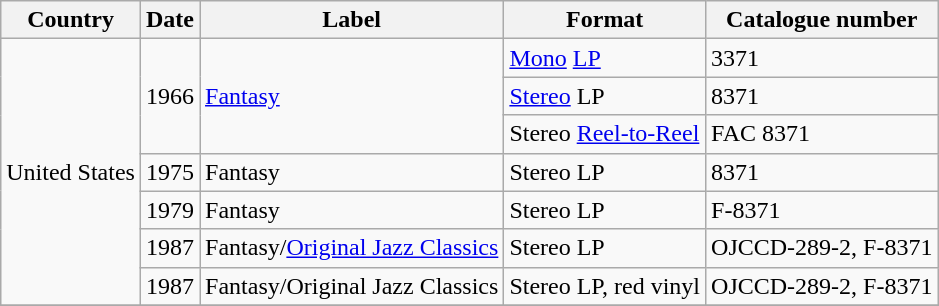<table class="wikitable">
<tr>
<th>Country</th>
<th>Date</th>
<th>Label</th>
<th>Format</th>
<th>Catalogue number</th>
</tr>
<tr>
<td rowspan=7>United States</td>
<td rowspan=3>1966</td>
<td rowspan=3><a href='#'>Fantasy</a></td>
<td><a href='#'>Mono</a> <a href='#'>LP</a></td>
<td>3371</td>
</tr>
<tr>
<td><a href='#'>Stereo</a> LP</td>
<td>8371</td>
</tr>
<tr>
<td>Stereo <a href='#'>Reel-to-Reel</a></td>
<td>FAC 8371</td>
</tr>
<tr>
<td rowspan=1>1975</td>
<td rowspan=1>Fantasy</td>
<td>Stereo LP</td>
<td>8371</td>
</tr>
<tr>
<td rowspan=1>1979</td>
<td rowspan=1>Fantasy</td>
<td>Stereo LP</td>
<td>F-8371</td>
</tr>
<tr>
<td rowspan=1>1987</td>
<td rowspan=1>Fantasy/<a href='#'>Original Jazz Classics</a></td>
<td>Stereo LP</td>
<td>OJCCD-289-2, F-8371</td>
</tr>
<tr>
<td rowspan=1>1987</td>
<td rowspan=1>Fantasy/Original Jazz Classics</td>
<td>Stereo LP, red vinyl</td>
<td>OJCCD-289-2, F-8371</td>
</tr>
<tr>
</tr>
</table>
